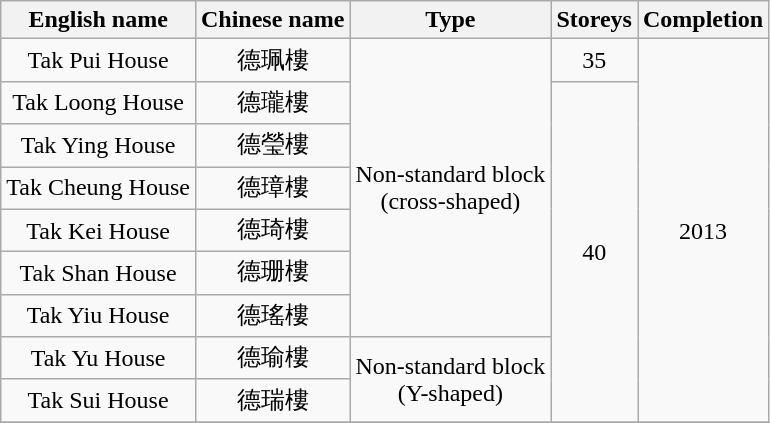<table class="wikitable" style="text-align: center">
<tr>
<th>English name</th>
<th>Chinese name</th>
<th>Type</th>
<th>Storeys</th>
<th>Completion</th>
</tr>
<tr>
<td>Tak Pui House</td>
<td>德珮樓</td>
<td rowspan="7">Non-standard block<br>(cross-shaped)</td>
<td rowspan="1">35</td>
<td rowspan="9">2013</td>
</tr>
<tr>
<td>Tak Loong House</td>
<td>德瓏樓</td>
<td rowspan="8">40</td>
</tr>
<tr>
<td>Tak Ying House</td>
<td>德瑩樓</td>
</tr>
<tr>
<td>Tak Cheung House</td>
<td>德璋樓</td>
</tr>
<tr>
<td>Tak Kei House</td>
<td>德琦樓</td>
</tr>
<tr>
<td>Tak Shan House</td>
<td>德珊樓</td>
</tr>
<tr>
<td>Tak Yiu House</td>
<td>德瑤樓</td>
</tr>
<tr>
<td>Tak Yu House</td>
<td>德瑜樓</td>
<td rowspan="2">Non-standard block<br>(Y-shaped)</td>
</tr>
<tr>
<td>Tak Sui House</td>
<td>德瑞樓</td>
</tr>
<tr>
</tr>
</table>
